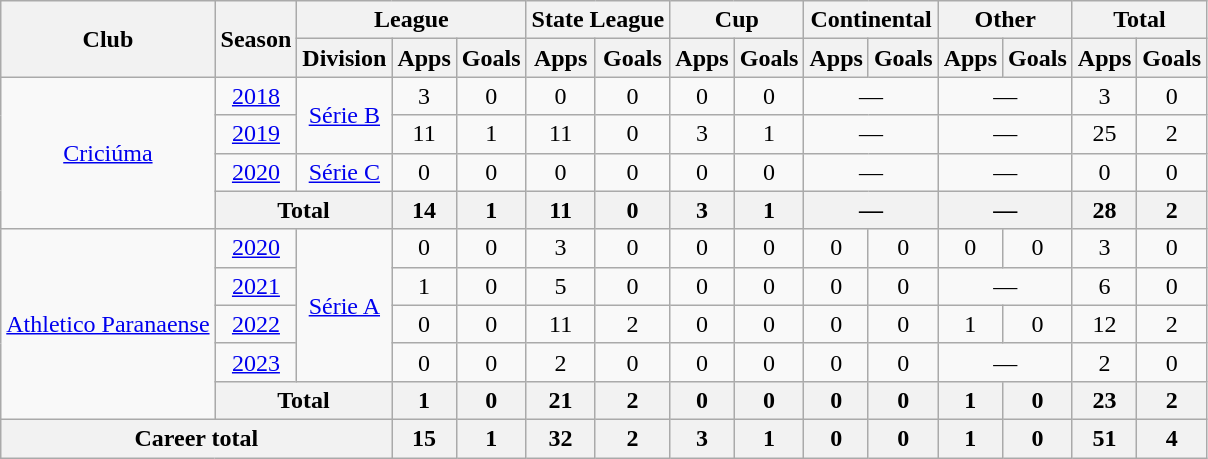<table class="wikitable" style="text-align: center">
<tr>
<th rowspan="2">Club</th>
<th rowspan="2">Season</th>
<th colspan="3">League</th>
<th colspan="2">State League</th>
<th colspan="2">Cup</th>
<th colspan="2">Continental</th>
<th colspan="2">Other</th>
<th colspan="2">Total</th>
</tr>
<tr>
<th>Division</th>
<th>Apps</th>
<th>Goals</th>
<th>Apps</th>
<th>Goals</th>
<th>Apps</th>
<th>Goals</th>
<th>Apps</th>
<th>Goals</th>
<th>Apps</th>
<th>Goals</th>
<th>Apps</th>
<th>Goals</th>
</tr>
<tr>
<td rowspan="4"><a href='#'>Criciúma</a></td>
<td><a href='#'>2018</a></td>
<td rowspan="2"><a href='#'>Série B</a></td>
<td>3</td>
<td>0</td>
<td>0</td>
<td>0</td>
<td>0</td>
<td>0</td>
<td colspan="2">—</td>
<td colspan="2">—</td>
<td>3</td>
<td>0</td>
</tr>
<tr>
<td><a href='#'>2019</a></td>
<td>11</td>
<td>1</td>
<td>11</td>
<td>0</td>
<td>3</td>
<td>1</td>
<td colspan="2">—</td>
<td colspan="2">—</td>
<td>25</td>
<td>2</td>
</tr>
<tr>
<td><a href='#'>2020</a></td>
<td><a href='#'>Série C</a></td>
<td>0</td>
<td>0</td>
<td>0</td>
<td>0</td>
<td>0</td>
<td>0</td>
<td colspan="2">—</td>
<td colspan="2">—</td>
<td>0</td>
<td>0</td>
</tr>
<tr>
<th colspan="2"><strong>Total</strong></th>
<th>14</th>
<th>1</th>
<th>11</th>
<th>0</th>
<th>3</th>
<th>1</th>
<th colspan="2">—</th>
<th colspan="2">—</th>
<th>28</th>
<th>2</th>
</tr>
<tr>
<td rowspan="5"><a href='#'>Athletico Paranaense</a></td>
<td><a href='#'>2020</a></td>
<td rowspan="4"><a href='#'>Série A</a></td>
<td>0</td>
<td>0</td>
<td>3</td>
<td>0</td>
<td>0</td>
<td>0</td>
<td>0</td>
<td>0</td>
<td>0</td>
<td>0</td>
<td>3</td>
<td>0</td>
</tr>
<tr>
<td><a href='#'>2021</a></td>
<td>1</td>
<td>0</td>
<td>5</td>
<td>0</td>
<td>0</td>
<td>0</td>
<td>0</td>
<td>0</td>
<td colspan="2">—</td>
<td>6</td>
<td>0</td>
</tr>
<tr>
<td><a href='#'>2022</a></td>
<td>0</td>
<td>0</td>
<td>11</td>
<td>2</td>
<td>0</td>
<td>0</td>
<td>0</td>
<td>0</td>
<td>1</td>
<td>0</td>
<td>12</td>
<td>2</td>
</tr>
<tr>
<td><a href='#'>2023</a></td>
<td>0</td>
<td>0</td>
<td>2</td>
<td>0</td>
<td>0</td>
<td>0</td>
<td>0</td>
<td>0</td>
<td colspan="2">—</td>
<td>2</td>
<td>0</td>
</tr>
<tr>
<th colspan="2"><strong>Total</strong></th>
<th>1</th>
<th>0</th>
<th>21</th>
<th>2</th>
<th>0</th>
<th>0</th>
<th>0</th>
<th>0</th>
<th>1</th>
<th>0</th>
<th>23</th>
<th>2</th>
</tr>
<tr>
<th colspan="3"><strong>Career total</strong></th>
<th>15</th>
<th>1</th>
<th>32</th>
<th>2</th>
<th>3</th>
<th>1</th>
<th>0</th>
<th>0</th>
<th>1</th>
<th>0</th>
<th>51</th>
<th>4</th>
</tr>
</table>
